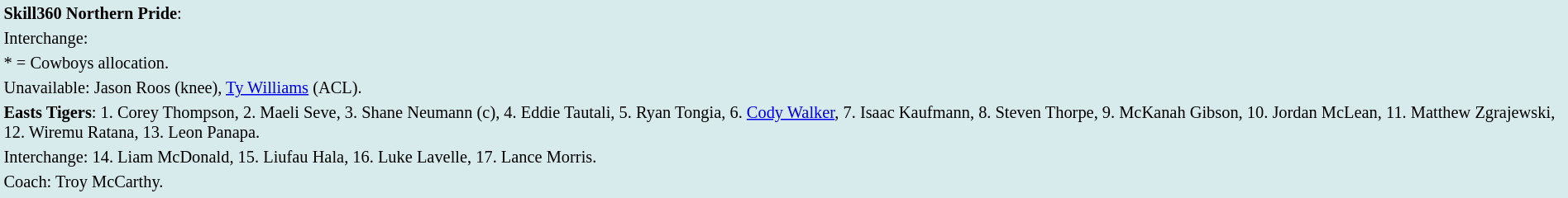<table style="background:#d7ebed; font-size:85%; width:100%;">
<tr>
<td><strong>Skill360 Northern Pride</strong>:             </td>
</tr>
<tr>
<td>Interchange:    </td>
</tr>
<tr>
<td>* = Cowboys allocation.</td>
</tr>
<tr>
<td>Unavailable: Jason Roos (knee), <a href='#'>Ty Williams</a> (ACL).</td>
</tr>
<tr>
<td><strong>Easts Tigers</strong>: 1. Corey Thompson, 2. Maeli Seve, 3. Shane Neumann (c), 4. Eddie Tautali, 5. Ryan Tongia, 6. <a href='#'>Cody Walker</a>, 7. Isaac Kaufmann, 8. Steven Thorpe, 9. McKanah Gibson, 10. Jordan McLean, 11. Matthew Zgrajewski, 12. Wiremu Ratana, 13. Leon Panapa.</td>
</tr>
<tr>
<td>Interchange: 14. Liam McDonald, 15. Liufau Hala, 16. Luke Lavelle, 17. Lance Morris.</td>
</tr>
<tr>
<td>Coach: Troy McCarthy.</td>
</tr>
<tr>
</tr>
</table>
